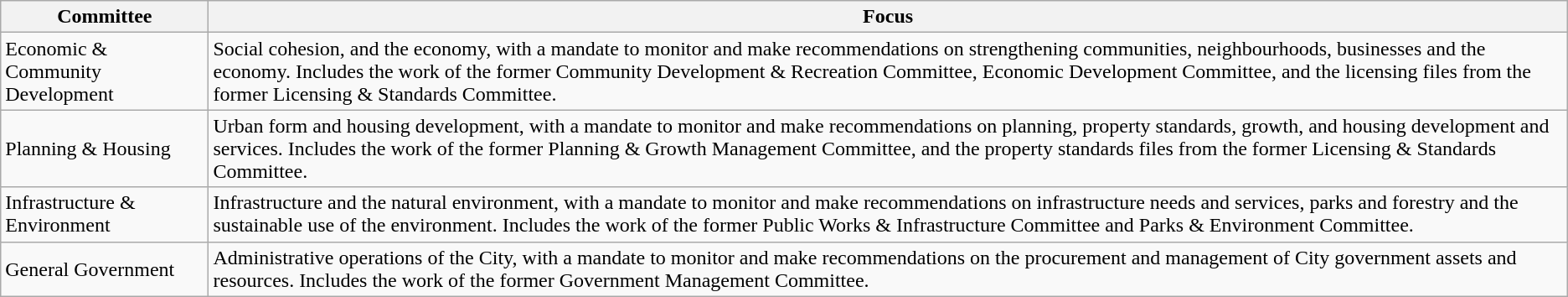<table class="wikitable">
<tr>
<th>Committee</th>
<th>Focus</th>
</tr>
<tr>
<td>Economic & Community Development</td>
<td>Social cohesion, and the economy, with a mandate to monitor and make recommendations on strengthening communities, neighbourhoods, businesses and the economy. Includes the work of the former Community Development & Recreation Committee, Economic Development Committee, and the licensing files from the former Licensing & Standards Committee.</td>
</tr>
<tr>
<td>Planning & Housing</td>
<td>Urban form and housing development, with a mandate to monitor and make recommendations on planning, property standards, growth, and housing development and services. Includes the work of the former Planning & Growth Management Committee, and the property standards files from the former Licensing & Standards Committee.</td>
</tr>
<tr>
<td>Infrastructure & Environment</td>
<td>Infrastructure and the natural environment, with a mandate to monitor and make recommendations on infrastructure needs and services, parks and forestry and the sustainable use of the environment. Includes the work of the former Public Works & Infrastructure Committee and Parks & Environment Committee.</td>
</tr>
<tr>
<td>General Government</td>
<td>Administrative operations of the City, with a mandate to monitor and make recommendations on the procurement and management of City government assets and resources. Includes the work of the former Government Management Committee.</td>
</tr>
</table>
